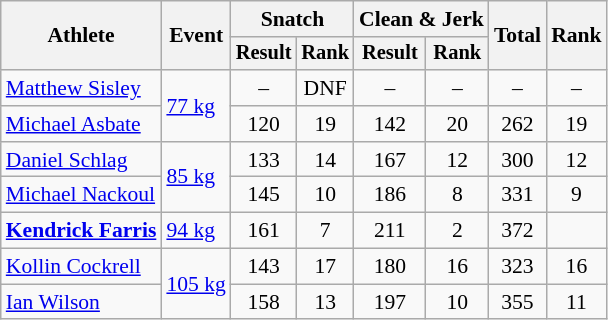<table class="wikitable" style="font-size:90%">
<tr>
<th rowspan=2>Athlete</th>
<th rowspan=2>Event</th>
<th colspan=2>Snatch</th>
<th colspan=2>Clean & Jerk</th>
<th rowspan=2>Total</th>
<th rowspan=2>Rank</th>
</tr>
<tr style="font-size:95%">
<th>Result</th>
<th>Rank</th>
<th>Result</th>
<th>Rank</th>
</tr>
<tr align=center>
<td align=left><a href='#'>Matthew Sisley</a></td>
<td align=left rowspan=2><a href='#'>77 kg</a></td>
<td>–</td>
<td>DNF</td>
<td>–</td>
<td>–</td>
<td>–</td>
<td>–</td>
</tr>
<tr align=center>
<td align=left><a href='#'>Michael Asbate</a></td>
<td>120</td>
<td>19</td>
<td>142</td>
<td>20</td>
<td>262</td>
<td>19</td>
</tr>
<tr align=center>
<td align=left><a href='#'>Daniel Schlag</a></td>
<td align=left rowspan=2><a href='#'>85 kg</a></td>
<td>133</td>
<td>14</td>
<td>167</td>
<td>12</td>
<td>300</td>
<td>12</td>
</tr>
<tr align=center>
<td align=left><a href='#'>Michael Nackoul</a></td>
<td>145</td>
<td>10</td>
<td>186</td>
<td>8</td>
<td>331</td>
<td>9</td>
</tr>
<tr align=center>
<td align=left><strong><a href='#'>Kendrick Farris</a></strong></td>
<td align=left><a href='#'>94 kg</a></td>
<td>161</td>
<td>7</td>
<td>211</td>
<td>2</td>
<td>372</td>
<td></td>
</tr>
<tr align=center>
<td align=left><a href='#'>Kollin Cockrell</a></td>
<td align=left rowspan=2><a href='#'>105 kg</a></td>
<td>143</td>
<td>17</td>
<td>180</td>
<td>16</td>
<td>323</td>
<td>16</td>
</tr>
<tr align=center>
<td align=left><a href='#'>Ian Wilson</a></td>
<td>158</td>
<td>13</td>
<td>197</td>
<td>10</td>
<td>355</td>
<td>11</td>
</tr>
</table>
